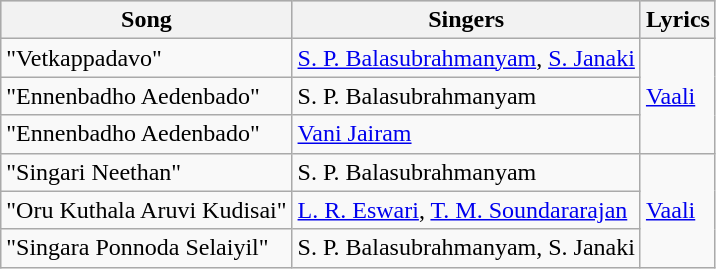<table class="wikitable">
<tr style="background:#cccccf; text-align:center;">
<th>Song</th>
<th>Singers</th>
<th>Lyrics</th>
</tr>
<tr>
<td>"Vetkappadavo"</td>
<td><a href='#'>S. P. Balasubrahmanyam</a>, <a href='#'>S. Janaki</a></td>
<td rowspan="3"><a href='#'>Vaali</a></td>
</tr>
<tr>
<td>"Ennenbadho Aedenbado"</td>
<td>S. P. Balasubrahmanyam</td>
</tr>
<tr>
<td>"Ennenbadho Aedenbado"</td>
<td><a href='#'>Vani Jairam</a></td>
</tr>
<tr>
<td>"Singari Neethan"</td>
<td>S. P. Balasubrahmanyam</td>
<td rowspan="3"><a href='#'>Vaali</a></td>
</tr>
<tr>
<td>"Oru Kuthala Aruvi Kudisai"</td>
<td><a href='#'>L. R. Eswari</a>, <a href='#'>T. M. Soundararajan</a></td>
</tr>
<tr>
<td>"Singara Ponnoda Selaiyil"</td>
<td>S. P. Balasubrahmanyam, S. Janaki</td>
</tr>
</table>
